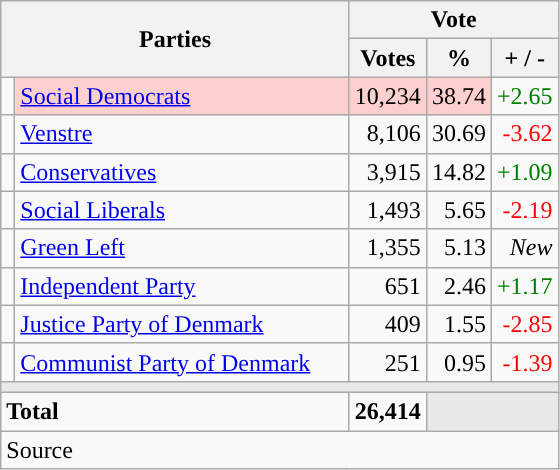<table class="wikitable" style="text-align:right;">
<tr>
<th style="text-align:centre;" rowspan="2" colspan="2" width="225">Parties</th>
<th colspan="3">Vote</th>
</tr>
<tr>
<th width="15">Votes</th>
<th width="15">%</th>
<th width="15">+ / -</th>
</tr>
<tr>
<td width="2" style="color:inherit;background:"></td>
<td bgcolor=#fbd0ce  align="left"><a href='#'>Social Democrats</a></td>
<td bgcolor=#fbd0ce>10,234</td>
<td bgcolor=#fbd0ce>38.74</td>
<td style=color:green;>+2.65</td>
</tr>
<tr>
<td width="2" style="color:inherit;background:"></td>
<td align="left"><a href='#'>Venstre</a></td>
<td>8,106</td>
<td>30.69</td>
<td style=color:red;>-3.62</td>
</tr>
<tr>
<td width="2" style="color:inherit;background:"></td>
<td align="left"><a href='#'>Conservatives</a></td>
<td>3,915</td>
<td>14.82</td>
<td style=color:green;>+1.09</td>
</tr>
<tr>
<td width="2" style="color:inherit;background:"></td>
<td align="left"><a href='#'>Social Liberals</a></td>
<td>1,493</td>
<td>5.65</td>
<td style=color:red;>-2.19</td>
</tr>
<tr>
<td width="2" style="color:inherit;background:"></td>
<td align="left"><a href='#'>Green Left</a></td>
<td>1,355</td>
<td>5.13</td>
<td><em>New</em></td>
</tr>
<tr>
<td width="2" style="color:inherit;background:"></td>
<td align="left"><a href='#'>Independent Party</a></td>
<td>651</td>
<td>2.46</td>
<td style=color:green;>+1.17</td>
</tr>
<tr>
<td width="2" style="color:inherit;background:"></td>
<td align="left"><a href='#'>Justice Party of Denmark</a></td>
<td>409</td>
<td>1.55</td>
<td style=color:red;>-2.85</td>
</tr>
<tr>
<td width="2" style="color:inherit;background:"></td>
<td align="left"><a href='#'>Communist Party of Denmark</a></td>
<td>251</td>
<td>0.95</td>
<td style=color:red;>-1.39</td>
</tr>
<tr>
<td colspan="7" bgcolor="#E9E9E9"></td>
</tr>
<tr>
<td align="left" colspan="2"><strong>Total</strong></td>
<td><strong>26,414</strong></td>
<td bgcolor="#E9E9E9" colspan="2"></td>
</tr>
<tr>
<td align="left" colspan="6">Source</td>
</tr>
</table>
